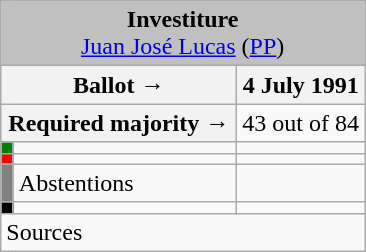<table class="wikitable" style="text-align:center;">
<tr>
<td colspan="3" align="center" bgcolor="#C0C0C0"><strong>Investiture</strong><br><a href='#'>Juan José Lucas</a> (<a href='#'>PP</a>)</td>
</tr>
<tr>
<th colspan="2" width="150px">Ballot →</th>
<th>4 July 1991</th>
</tr>
<tr>
<th colspan="2">Required majority →</th>
<td>43 out of 84 </td>
</tr>
<tr>
<th width="1px" style="background:green;"></th>
<td align="left"></td>
<td></td>
</tr>
<tr>
<th style="color:inherit;background:red;"></th>
<td align="left"></td>
<td></td>
</tr>
<tr>
<th style="color:inherit;background:gray;"></th>
<td align="left"><span>Abstentions</span></td>
<td></td>
</tr>
<tr>
<th style="color:inherit;background:black;"></th>
<td align="left"></td>
<td></td>
</tr>
<tr>
<td align="left" colspan="3">Sources</td>
</tr>
</table>
